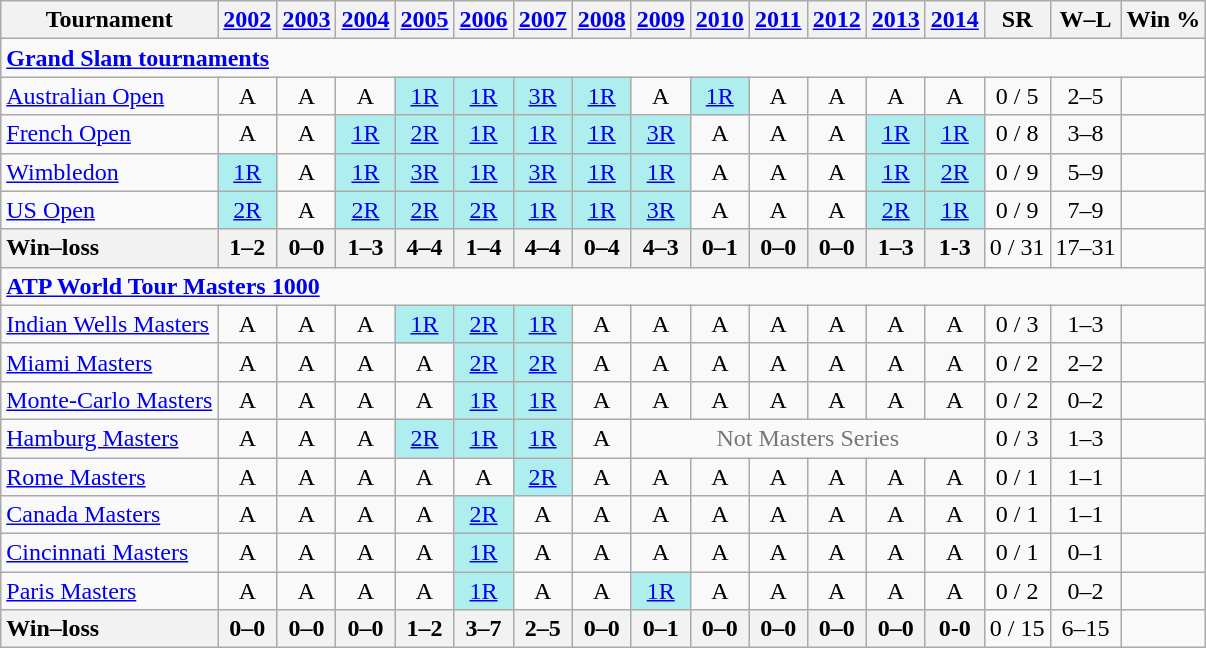<table class=wikitable style=text-align:center>
<tr>
<th>Tournament</th>
<th><a href='#'>2002</a></th>
<th><a href='#'>2003</a></th>
<th><a href='#'>2004</a></th>
<th><a href='#'>2005</a></th>
<th><a href='#'>2006</a></th>
<th><a href='#'>2007</a></th>
<th><a href='#'>2008</a></th>
<th><a href='#'>2009</a></th>
<th><a href='#'>2010</a></th>
<th><a href='#'>2011</a></th>
<th><a href='#'>2012</a></th>
<th><a href='#'>2013</a></th>
<th><a href='#'>2014</a></th>
<th>SR</th>
<th>W–L</th>
<th>Win %</th>
</tr>
<tr>
<td colspan=25 style=text-align:left><a href='#'><strong>Grand Slam tournaments</strong></a></td>
</tr>
<tr>
<td align=left><a href='#'>Australian Open</a></td>
<td>A</td>
<td>A</td>
<td>A</td>
<td bgcolor=afeeee><a href='#'>1R</a></td>
<td bgcolor=afeeee><a href='#'>1R</a></td>
<td bgcolor=afeeee><a href='#'>3R</a></td>
<td bgcolor=afeeee><a href='#'>1R</a></td>
<td>A</td>
<td bgcolor=afeeee><a href='#'>1R</a></td>
<td>A</td>
<td>A</td>
<td>A</td>
<td>A</td>
<td>0 / 5</td>
<td>2–5</td>
<td></td>
</tr>
<tr>
<td align=left><a href='#'>French Open</a></td>
<td>A</td>
<td>A</td>
<td bgcolor=afeeee><a href='#'>1R</a></td>
<td bgcolor=afeeee><a href='#'>2R</a></td>
<td bgcolor=afeeee><a href='#'>1R</a></td>
<td bgcolor=afeeee><a href='#'>1R</a></td>
<td bgcolor=afeeee><a href='#'>1R</a></td>
<td bgcolor=afeeee><a href='#'>3R</a></td>
<td>A</td>
<td>A</td>
<td>A</td>
<td bgcolor=afeeee><a href='#'>1R</a></td>
<td bgcolor=afeeee><a href='#'>1R</a></td>
<td>0 / 8</td>
<td>3–8</td>
<td></td>
</tr>
<tr>
<td align=left><a href='#'>Wimbledon</a></td>
<td bgcolor=afeeee><a href='#'>1R</a></td>
<td>A</td>
<td bgcolor=afeeee><a href='#'>1R</a></td>
<td bgcolor=afeeee><a href='#'>3R</a></td>
<td bgcolor=afeeee><a href='#'>1R</a></td>
<td bgcolor=afeeee><a href='#'>3R</a></td>
<td bgcolor=afeeee><a href='#'>1R</a></td>
<td bgcolor=afeeee><a href='#'>1R</a></td>
<td>A</td>
<td>A</td>
<td>A</td>
<td bgcolor=afeeee><a href='#'>1R</a></td>
<td bgcolor=afeeee><a href='#'>2R</a></td>
<td>0 / 9</td>
<td>5–9</td>
<td></td>
</tr>
<tr>
<td align=left><a href='#'>US Open</a></td>
<td bgcolor=afeeee><a href='#'>2R</a></td>
<td>A</td>
<td bgcolor=afeeee><a href='#'>2R</a></td>
<td bgcolor=afeeee><a href='#'>2R</a></td>
<td bgcolor=afeeee><a href='#'>2R</a></td>
<td bgcolor=afeeee><a href='#'>1R</a></td>
<td bgcolor=afeeee><a href='#'>1R</a></td>
<td bgcolor=afeeee><a href='#'>3R</a></td>
<td>A</td>
<td>A</td>
<td>A</td>
<td bgcolor=afeeee><a href='#'>2R</a></td>
<td bgcolor=afeeee><a href='#'>1R</a></td>
<td>0 / 9</td>
<td>7–9</td>
<td></td>
</tr>
<tr>
<th style=text-align:left>Win–loss</th>
<th>1–2</th>
<th>0–0</th>
<th>1–3</th>
<th>4–4</th>
<th>1–4</th>
<th>4–4</th>
<th>0–4</th>
<th>4–3</th>
<th>0–1</th>
<th>0–0</th>
<th>0–0</th>
<th>1–3</th>
<th>1-3</th>
<td>0 / 31</td>
<td>17–31</td>
<td></td>
</tr>
<tr>
<td colspan=20 align=left><strong><a href='#'>ATP World Tour Masters 1000</a></strong></td>
</tr>
<tr>
<td align=left><a href='#'>Indian Wells Masters</a></td>
<td>A</td>
<td>A</td>
<td>A</td>
<td bgcolor=afeeee><a href='#'>1R</a></td>
<td bgcolor=afeeee><a href='#'>2R</a></td>
<td bgcolor=afeeee><a href='#'>1R</a></td>
<td>A</td>
<td>A</td>
<td>A</td>
<td>A</td>
<td>A</td>
<td>A</td>
<td>A</td>
<td>0 / 3</td>
<td>1–3</td>
<td></td>
</tr>
<tr>
<td align=left><a href='#'>Miami Masters</a></td>
<td>A</td>
<td>A</td>
<td>A</td>
<td>A</td>
<td bgcolor=afeeee><a href='#'>2R</a></td>
<td bgcolor=afeeee><a href='#'>2R</a></td>
<td>A</td>
<td>A</td>
<td>A</td>
<td>A</td>
<td>A</td>
<td>A</td>
<td>A</td>
<td>0 / 2</td>
<td>2–2</td>
<td></td>
</tr>
<tr>
<td align=left><a href='#'>Monte-Carlo Masters</a></td>
<td>A</td>
<td>A</td>
<td>A</td>
<td>A</td>
<td bgcolor=afeeee><a href='#'>1R</a></td>
<td bgcolor=afeeee><a href='#'>1R</a></td>
<td>A</td>
<td>A</td>
<td>A</td>
<td>A</td>
<td>A</td>
<td>A</td>
<td>A</td>
<td>0 / 2</td>
<td>0–2</td>
<td></td>
</tr>
<tr>
<td align=left><a href='#'>Hamburg Masters</a></td>
<td>A</td>
<td>A</td>
<td>A</td>
<td bgcolor=afeeee><a href='#'>2R</a></td>
<td bgcolor=afeeee><a href='#'>1R</a></td>
<td bgcolor=afeeee><a href='#'>1R</a></td>
<td>A</td>
<td colspan=6 style=color:#767676>Not Masters Series</td>
<td>0 / 3</td>
<td>1–3</td>
<td></td>
</tr>
<tr>
<td align=left><a href='#'>Rome Masters</a></td>
<td>A</td>
<td>A</td>
<td>A</td>
<td>A</td>
<td>A</td>
<td bgcolor=afeeee><a href='#'>2R</a></td>
<td>A</td>
<td>A</td>
<td>A</td>
<td>A</td>
<td>A</td>
<td>A</td>
<td>A</td>
<td>0 / 1</td>
<td>1–1</td>
<td></td>
</tr>
<tr>
<td align=left><a href='#'>Canada Masters</a></td>
<td>A</td>
<td>A</td>
<td>A</td>
<td>A</td>
<td bgcolor=afeeee><a href='#'>2R</a></td>
<td>A</td>
<td>A</td>
<td>A</td>
<td>A</td>
<td>A</td>
<td>A</td>
<td>A</td>
<td>A</td>
<td>0 / 1</td>
<td>1–1</td>
<td></td>
</tr>
<tr>
<td align=left><a href='#'>Cincinnati Masters</a></td>
<td>A</td>
<td>A</td>
<td>A</td>
<td>A</td>
<td bgcolor=afeeee><a href='#'>1R</a></td>
<td>A</td>
<td>A</td>
<td>A</td>
<td>A</td>
<td>A</td>
<td>A</td>
<td>A</td>
<td>A</td>
<td>0 / 1</td>
<td>0–1</td>
<td></td>
</tr>
<tr>
<td align=left><a href='#'>Paris Masters</a></td>
<td>A</td>
<td>A</td>
<td>A</td>
<td>A</td>
<td bgcolor=afeeee><a href='#'>1R</a></td>
<td>A</td>
<td>A</td>
<td bgcolor=afeeee><a href='#'>1R</a></td>
<td>A</td>
<td>A</td>
<td>A</td>
<td>A</td>
<td>A</td>
<td>0 / 2</td>
<td>0–2</td>
<td></td>
</tr>
<tr>
<th style=text-align:left>Win–loss</th>
<th>0–0</th>
<th>0–0</th>
<th>0–0</th>
<th>1–2</th>
<th>3–7</th>
<th>2–5</th>
<th>0–0</th>
<th>0–1</th>
<th>0–0</th>
<th>0–0</th>
<th>0–0</th>
<th>0–0</th>
<th>0-0</th>
<td>0 / 15</td>
<td>6–15</td>
<td></td>
</tr>
</table>
